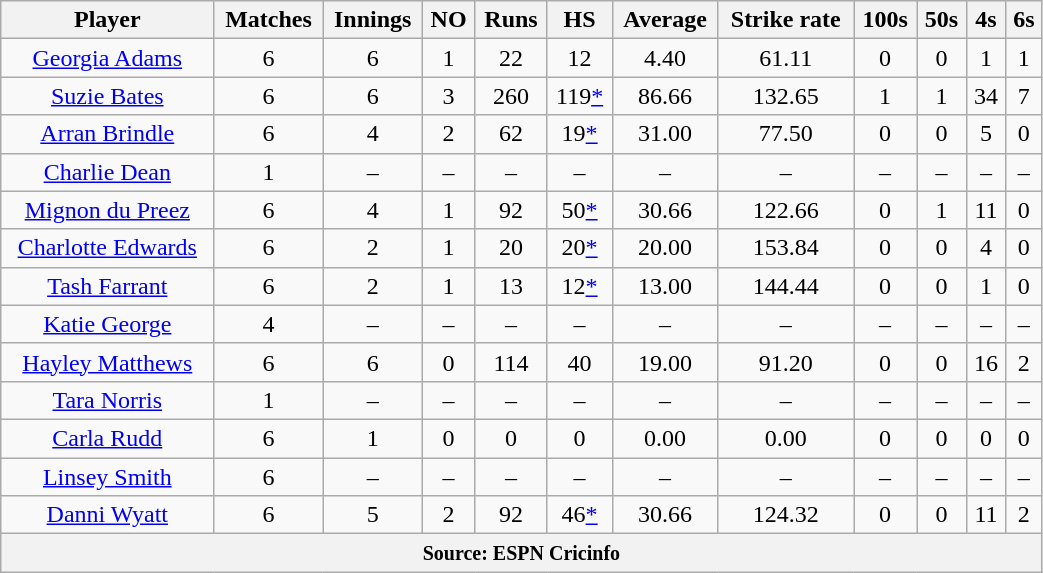<table class="wikitable" style="text-align:center; width:55%;">
<tr>
<th>Player</th>
<th>Matches</th>
<th>Innings</th>
<th>NO</th>
<th>Runs</th>
<th>HS</th>
<th>Average</th>
<th>Strike rate</th>
<th>100s</th>
<th>50s</th>
<th>4s</th>
<th>6s</th>
</tr>
<tr>
<td><a href='#'>Georgia Adams</a></td>
<td>6</td>
<td>6</td>
<td>1</td>
<td>22</td>
<td>12</td>
<td>4.40</td>
<td>61.11</td>
<td>0</td>
<td>0</td>
<td>1</td>
<td>1</td>
</tr>
<tr>
<td><a href='#'>Suzie Bates</a></td>
<td>6</td>
<td>6</td>
<td>3</td>
<td>260</td>
<td>119<a href='#'>*</a></td>
<td>86.66</td>
<td>132.65</td>
<td>1</td>
<td>1</td>
<td>34</td>
<td>7</td>
</tr>
<tr>
<td><a href='#'>Arran Brindle</a></td>
<td>6</td>
<td>4</td>
<td>2</td>
<td>62</td>
<td>19<a href='#'>*</a></td>
<td>31.00</td>
<td>77.50</td>
<td>0</td>
<td>0</td>
<td>5</td>
<td>0</td>
</tr>
<tr>
<td><a href='#'>Charlie Dean</a></td>
<td>1</td>
<td>–</td>
<td>–</td>
<td>–</td>
<td>–</td>
<td>–</td>
<td>–</td>
<td>–</td>
<td>–</td>
<td>–</td>
<td>–</td>
</tr>
<tr>
<td><a href='#'>Mignon du Preez</a></td>
<td>6</td>
<td>4</td>
<td>1</td>
<td>92</td>
<td>50<a href='#'>*</a></td>
<td>30.66</td>
<td>122.66</td>
<td>0</td>
<td>1</td>
<td>11</td>
<td>0</td>
</tr>
<tr>
<td><a href='#'>Charlotte Edwards</a></td>
<td>6</td>
<td>2</td>
<td>1</td>
<td>20</td>
<td>20<a href='#'>*</a></td>
<td>20.00</td>
<td>153.84</td>
<td>0</td>
<td>0</td>
<td>4</td>
<td>0</td>
</tr>
<tr>
<td><a href='#'>Tash Farrant</a></td>
<td>6</td>
<td>2</td>
<td>1</td>
<td>13</td>
<td>12<a href='#'>*</a></td>
<td>13.00</td>
<td>144.44</td>
<td>0</td>
<td>0</td>
<td>1</td>
<td>0</td>
</tr>
<tr>
<td><a href='#'>Katie George</a></td>
<td>4</td>
<td>–</td>
<td>–</td>
<td>–</td>
<td>–</td>
<td>–</td>
<td>–</td>
<td>–</td>
<td>–</td>
<td>–</td>
<td>–</td>
</tr>
<tr>
<td><a href='#'>Hayley Matthews</a></td>
<td>6</td>
<td>6</td>
<td>0</td>
<td>114</td>
<td>40</td>
<td>19.00</td>
<td>91.20</td>
<td>0</td>
<td>0</td>
<td>16</td>
<td>2</td>
</tr>
<tr>
<td><a href='#'>Tara Norris</a></td>
<td>1</td>
<td>–</td>
<td>–</td>
<td>–</td>
<td>–</td>
<td>–</td>
<td>–</td>
<td>–</td>
<td>–</td>
<td>–</td>
<td>–</td>
</tr>
<tr>
<td><a href='#'>Carla Rudd</a></td>
<td>6</td>
<td>1</td>
<td>0</td>
<td>0</td>
<td>0</td>
<td>0.00</td>
<td>0.00</td>
<td>0</td>
<td>0</td>
<td>0</td>
<td>0</td>
</tr>
<tr>
<td><a href='#'>Linsey Smith</a></td>
<td>6</td>
<td>–</td>
<td>–</td>
<td>–</td>
<td>–</td>
<td>–</td>
<td>–</td>
<td>–</td>
<td>–</td>
<td>–</td>
<td>–</td>
</tr>
<tr>
<td><a href='#'>Danni Wyatt</a></td>
<td>6</td>
<td>5</td>
<td>2</td>
<td>92</td>
<td>46<a href='#'>*</a></td>
<td>30.66</td>
<td>124.32</td>
<td>0</td>
<td>0</td>
<td>11</td>
<td>2</td>
</tr>
<tr>
<th colspan="12"><small>Source: ESPN Cricinfo </small></th>
</tr>
</table>
